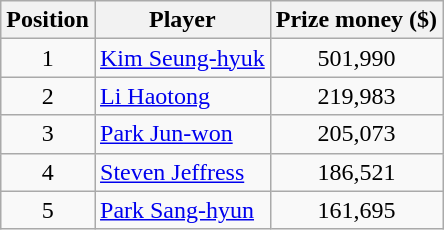<table class="wikitable">
<tr>
<th>Position</th>
<th>Player</th>
<th>Prize money ($)</th>
</tr>
<tr>
<td align=center>1</td>
<td> <a href='#'>Kim Seung-hyuk</a></td>
<td align=center>501,990</td>
</tr>
<tr>
<td align=center>2</td>
<td> <a href='#'>Li Haotong</a></td>
<td align=center>219,983</td>
</tr>
<tr>
<td align=center>3</td>
<td> <a href='#'>Park Jun-won</a></td>
<td align=center>205,073</td>
</tr>
<tr>
<td align=center>4</td>
<td> <a href='#'>Steven Jeffress</a></td>
<td align=center>186,521</td>
</tr>
<tr>
<td align=center>5</td>
<td> <a href='#'>Park Sang-hyun</a></td>
<td align=center>161,695</td>
</tr>
</table>
